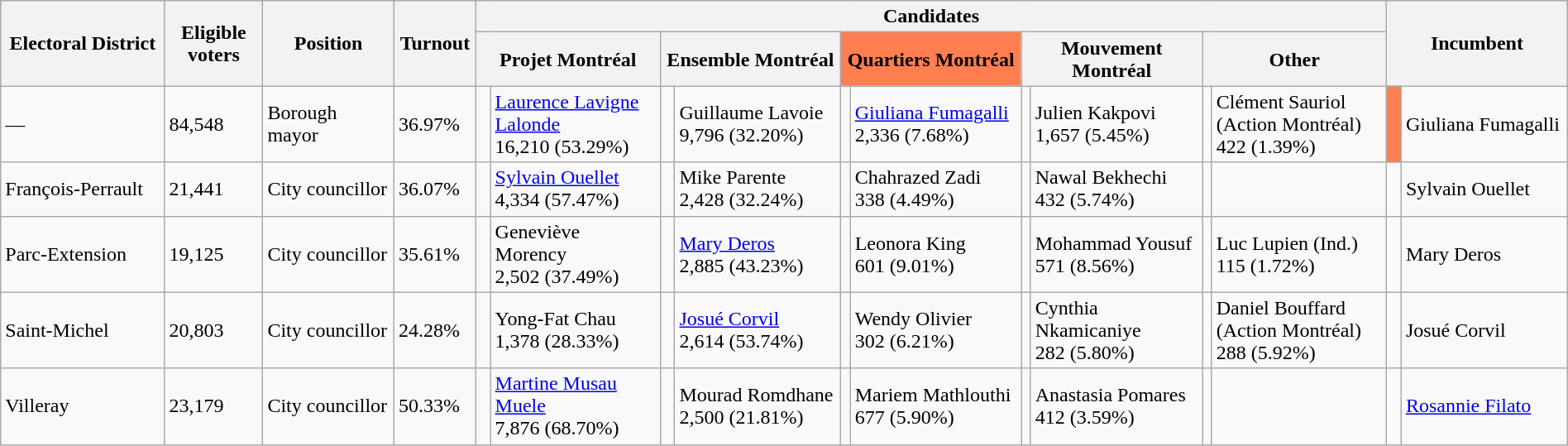<table class="wikitable" width="100%">
<tr>
<th width=10% rowspan=2>Electoral District</th>
<th width=6% rowspan=2>Eligible voters</th>
<th width=8% rowspan=2>Position</th>
<th width=4% rowspan=2>Turnout</th>
<th colspan=10>Candidates</th>
<th width=11% colspan=2 rowspan=2>Incumbent</th>
</tr>
<tr>
<th width=11% colspan=2 ><span>Projet Montréal</span></th>
<th width=11% colspan=2 ><span>Ensemble Montréal</span></th>
<th width=11% colspan=2 style="background: #FF7F50;"><span>Quartiers Montréal</span></th>
<th width=11% colspan=2 ><span>Mouvement Montréal</span></th>
<th width=11% colspan=2 >Other</th>
</tr>
<tr>
<td>—</td>
<td>84,548</td>
<td>Borough mayor</td>
<td>36.97%</td>
<td> </td>
<td><a href='#'>Laurence Lavigne Lalonde</a> <br> 16,210 (53.29%)</td>
<td></td>
<td>Guillaume Lavoie <br> 9,796 (32.20%)</td>
<td></td>
<td><a href='#'>Giuliana Fumagalli</a> <br> 2,336 (7.68%)</td>
<td></td>
<td>Julien Kakpovi <br> 1,657 (5.45%)</td>
<td></td>
<td>Clément Sauriol (Action Montréal) <br> 422 (1.39%)</td>
<td style="background: #FF7F50;"> </td>
<td>Giuliana Fumagalli</td>
</tr>
<tr>
<td>François-Perrault</td>
<td>21,441</td>
<td>City councillor</td>
<td>36.07%</td>
<td> </td>
<td><a href='#'>Sylvain Ouellet</a> <br> 4,334 (57.47%)</td>
<td></td>
<td>Mike Parente <br> 2,428 (32.24%)</td>
<td></td>
<td>Chahrazed Zadi <br> 338 (4.49%)</td>
<td></td>
<td>Nawal Bekhechi <br> 432 (5.74%)</td>
<td></td>
<td></td>
<td> </td>
<td>Sylvain Ouellet</td>
</tr>
<tr>
<td>Parc-Extension</td>
<td>19,125</td>
<td>City councillor</td>
<td>35.61%</td>
<td></td>
<td>Geneviève Morency <br> 2,502 (37.49%)</td>
<td> </td>
<td><a href='#'>Mary Deros</a> <br> 2,885 (43.23%)</td>
<td></td>
<td>Leonora King<br> 601 (9.01%)</td>
<td></td>
<td>Mohammad Yousuf <br> 571 (8.56%)</td>
<td></td>
<td>Luc Lupien (Ind.) <br> 115 (1.72%)</td>
<td> </td>
<td>Mary Deros</td>
</tr>
<tr>
<td>Saint-Michel</td>
<td>20,803</td>
<td>City councillor</td>
<td>24.28%</td>
<td></td>
<td>Yong-Fat Chau <br> 1,378 (28.33%)</td>
<td> </td>
<td><a href='#'>Josué Corvil</a> <br> 2,614 (53.74%)</td>
<td></td>
<td>Wendy Olivier <br> 302 (6.21%)</td>
<td></td>
<td>Cynthia Nkamicaniye <br> 282 (5.80%)</td>
<td></td>
<td>Daniel Bouffard (Action Montréal) <br> 288 (5.92%)</td>
<td> </td>
<td>Josué Corvil</td>
</tr>
<tr>
<td>Villeray</td>
<td>23,179</td>
<td>City councillor</td>
<td>50.33%</td>
<td> </td>
<td><a href='#'>Martine Musau Muele</a> <br> 7,876 (68.70%)</td>
<td></td>
<td>Mourad Romdhane <br> 2,500 (21.81%)</td>
<td></td>
<td>Mariem Mathlouthi <br> 677 (5.90%)</td>
<td></td>
<td>Anastasia Pomares <br> 412 (3.59%)</td>
<td></td>
<td></td>
<td> </td>
<td><a href='#'>Rosannie Filato</a></td>
</tr>
</table>
